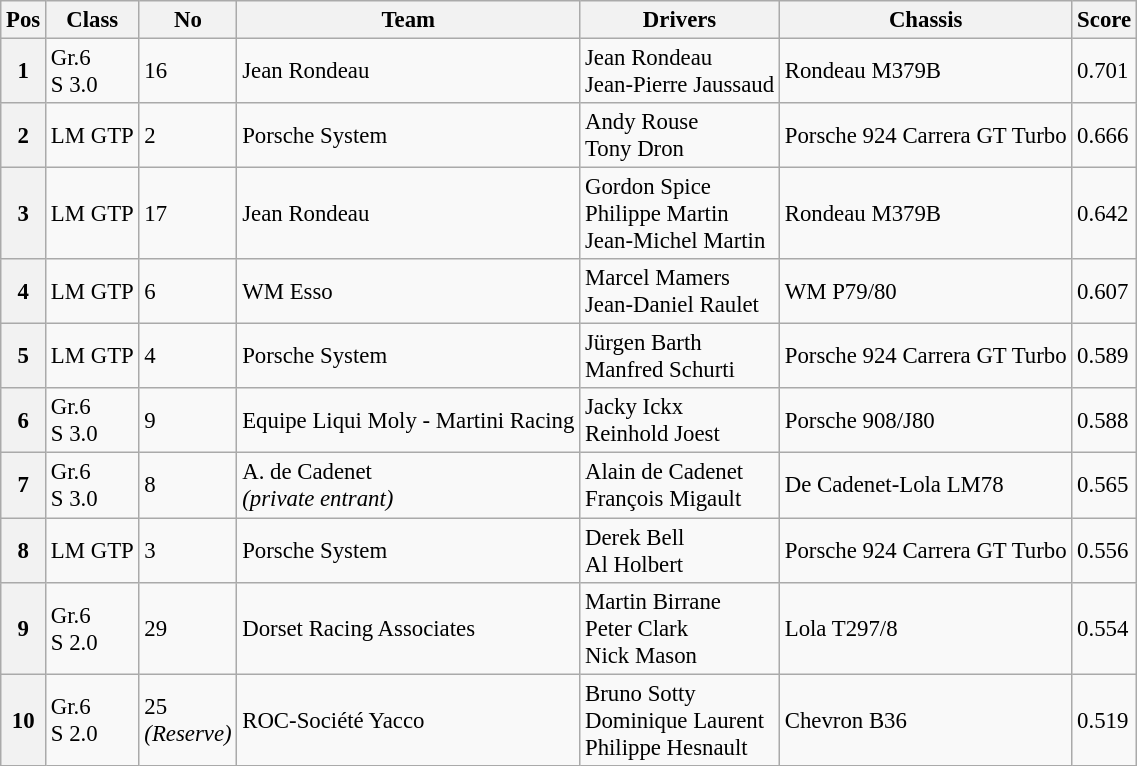<table class="wikitable" style="font-size: 95%;">
<tr>
<th>Pos</th>
<th>Class</th>
<th>No</th>
<th>Team</th>
<th>Drivers</th>
<th>Chassis</th>
<th>Score</th>
</tr>
<tr>
<th>1</th>
<td>Gr.6<br>S 3.0</td>
<td>16</td>
<td> Jean Rondeau</td>
<td> Jean Rondeau<br> Jean-Pierre Jaussaud</td>
<td>Rondeau M379B</td>
<td>0.701</td>
</tr>
<tr>
<th>2</th>
<td>LM GTP</td>
<td>2</td>
<td> Porsche System</td>
<td> Andy Rouse<br> Tony Dron</td>
<td>Porsche 924 Carrera GT Turbo</td>
<td>0.666</td>
</tr>
<tr>
<th>3</th>
<td>LM GTP</td>
<td>17</td>
<td> Jean Rondeau</td>
<td> Gordon Spice<br> Philippe Martin<br>  Jean-Michel Martin</td>
<td>Rondeau M379B</td>
<td>0.642</td>
</tr>
<tr>
<th>4</th>
<td>LM GTP</td>
<td>6</td>
<td> WM Esso</td>
<td> Marcel Mamers<br> Jean-Daniel Raulet</td>
<td>WM P79/80</td>
<td>0.607</td>
</tr>
<tr>
<th>5</th>
<td>LM GTP</td>
<td>4</td>
<td> Porsche System</td>
<td> Jürgen Barth<br> Manfred Schurti</td>
<td>Porsche 924 Carrera GT Turbo</td>
<td>0.589</td>
</tr>
<tr>
<th>6</th>
<td>Gr.6<br>S 3.0</td>
<td>9</td>
<td> Equipe Liqui Moly - Martini Racing</td>
<td> Jacky Ickx<br> Reinhold Joest</td>
<td>Porsche 908/J80</td>
<td>0.588</td>
</tr>
<tr>
<th>7</th>
<td>Gr.6<br>S 3.0</td>
<td>8</td>
<td> A. de Cadenet<br><em>(private entrant)</em></td>
<td> Alain de Cadenet <br> François Migault</td>
<td>De Cadenet-Lola LM78</td>
<td>0.565</td>
</tr>
<tr>
<th>8</th>
<td>LM GTP</td>
<td>3</td>
<td> Porsche System</td>
<td> Derek Bell <br>  Al Holbert</td>
<td>Porsche 924 Carrera GT Turbo</td>
<td>0.556</td>
</tr>
<tr>
<th>9</th>
<td>Gr.6<br>S 2.0</td>
<td>29</td>
<td> Dorset Racing Associates</td>
<td> Martin Birrane<br> Peter Clark<br> Nick Mason</td>
<td>Lola T297/8</td>
<td>0.554</td>
</tr>
<tr>
<th>10</th>
<td>Gr.6<br>S 2.0</td>
<td>25<br><em>(Reserve)</em></td>
<td> ROC-Société Yacco</td>
<td> Bruno Sotty<br> Dominique Laurent<br> Philippe Hesnault</td>
<td>Chevron B36</td>
<td>0.519</td>
</tr>
</table>
